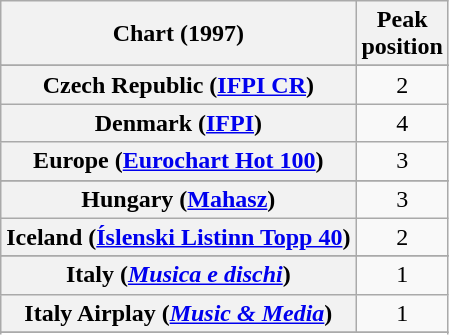<table class="wikitable sortable plainrowheaders" style="text-align:center">
<tr>
<th>Chart (1997)</th>
<th>Peak<br>position</th>
</tr>
<tr>
</tr>
<tr>
</tr>
<tr>
</tr>
<tr>
</tr>
<tr>
</tr>
<tr>
</tr>
<tr>
</tr>
<tr>
<th scope="row">Czech Republic (<a href='#'>IFPI CR</a>)</th>
<td>2</td>
</tr>
<tr>
<th scope="row">Denmark (<a href='#'>IFPI</a>)</th>
<td>4</td>
</tr>
<tr>
<th scope="row">Europe (<a href='#'>Eurochart Hot 100</a>)</th>
<td>3</td>
</tr>
<tr>
</tr>
<tr>
</tr>
<tr>
</tr>
<tr>
<th scope="row">Hungary (<a href='#'>Mahasz</a>)</th>
<td>3</td>
</tr>
<tr>
<th scope="row">Iceland (<a href='#'>Íslenski Listinn Topp 40</a>)</th>
<td>2</td>
</tr>
<tr>
</tr>
<tr>
<th scope="row">Italy (<em><a href='#'>Musica e dischi</a></em>)</th>
<td>1</td>
</tr>
<tr>
<th scope="row">Italy Airplay (<em><a href='#'>Music & Media</a></em>)</th>
<td>1</td>
</tr>
<tr>
</tr>
<tr>
</tr>
<tr>
</tr>
<tr>
</tr>
<tr>
</tr>
<tr>
</tr>
<tr>
</tr>
<tr>
</tr>
<tr>
</tr>
<tr>
</tr>
<tr>
</tr>
<tr>
</tr>
<tr>
</tr>
<tr>
</tr>
<tr>
</tr>
</table>
